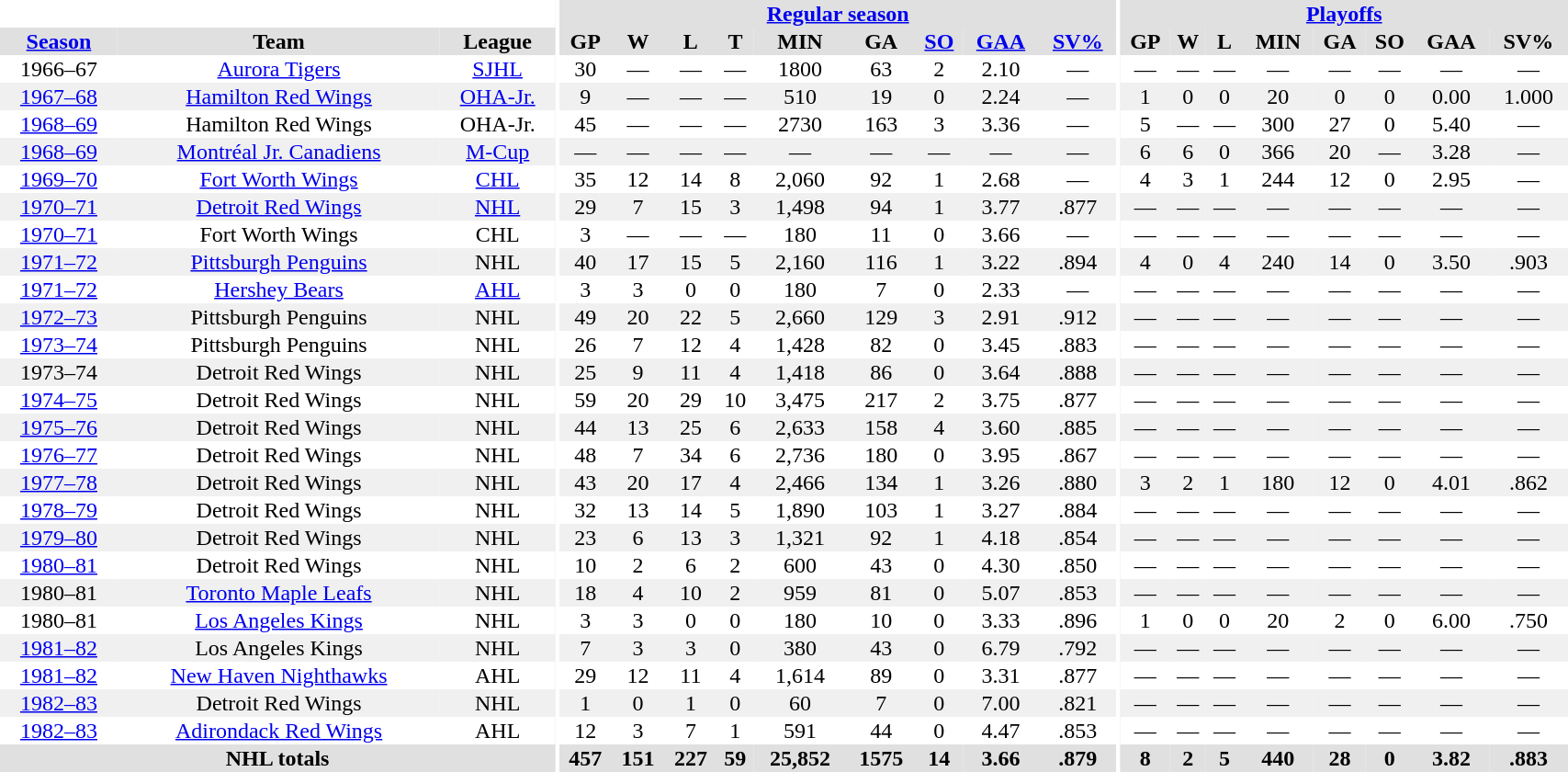<table border="0" cellpadding="1" cellspacing="0" style="width:90%; text-align:center;">
<tr bgcolor="#e0e0e0">
<th colspan="3" bgcolor="#ffffff"></th>
<th rowspan="99" bgcolor="#ffffff"></th>
<th colspan="9" bgcolor="#e0e0e0"><a href='#'>Regular season</a></th>
<th rowspan="99" bgcolor="#ffffff"></th>
<th colspan="8" bgcolor="#e0e0e0"><a href='#'>Playoffs</a></th>
</tr>
<tr bgcolor="#e0e0e0">
<th><a href='#'>Season</a></th>
<th>Team</th>
<th>League</th>
<th>GP</th>
<th>W</th>
<th>L</th>
<th>T</th>
<th>MIN</th>
<th>GA</th>
<th><a href='#'>SO</a></th>
<th><a href='#'>GAA</a></th>
<th><a href='#'>SV%</a></th>
<th>GP</th>
<th>W</th>
<th>L</th>
<th>MIN</th>
<th>GA</th>
<th>SO</th>
<th>GAA</th>
<th>SV%</th>
</tr>
<tr>
<td>1966–67</td>
<td><a href='#'>Aurora Tigers</a></td>
<td><a href='#'>SJHL</a></td>
<td>30</td>
<td>—</td>
<td>—</td>
<td>—</td>
<td>1800</td>
<td>63</td>
<td>2</td>
<td>2.10</td>
<td>—</td>
<td>—</td>
<td>—</td>
<td>—</td>
<td>—</td>
<td>—</td>
<td>—</td>
<td>—</td>
<td>—</td>
</tr>
<tr bgcolor="#f0f0f0">
<td><a href='#'>1967–68</a></td>
<td><a href='#'>Hamilton Red Wings</a></td>
<td><a href='#'>OHA-Jr.</a></td>
<td>9</td>
<td>—</td>
<td>—</td>
<td>—</td>
<td>510</td>
<td>19</td>
<td>0</td>
<td>2.24</td>
<td>—</td>
<td>1</td>
<td>0</td>
<td>0</td>
<td>20</td>
<td>0</td>
<td>0</td>
<td>0.00</td>
<td>1.000</td>
</tr>
<tr>
<td><a href='#'>1968–69</a></td>
<td>Hamilton Red Wings</td>
<td>OHA-Jr.</td>
<td>45</td>
<td>—</td>
<td>—</td>
<td>—</td>
<td>2730</td>
<td>163</td>
<td>3</td>
<td>3.36</td>
<td>—</td>
<td>5</td>
<td>—</td>
<td>—</td>
<td>300</td>
<td>27</td>
<td>0</td>
<td>5.40</td>
<td>—</td>
</tr>
<tr bgcolor="#f0f0f0">
<td><a href='#'>1968–69</a></td>
<td><a href='#'>Montréal Jr. Canadiens</a></td>
<td><a href='#'>M-Cup</a></td>
<td>—</td>
<td>—</td>
<td>—</td>
<td>—</td>
<td>—</td>
<td>—</td>
<td>—</td>
<td>—</td>
<td>—</td>
<td>6</td>
<td>6</td>
<td>0</td>
<td>366</td>
<td>20</td>
<td>—</td>
<td>3.28</td>
<td>—</td>
</tr>
<tr>
<td><a href='#'>1969–70</a></td>
<td><a href='#'>Fort Worth Wings</a></td>
<td><a href='#'>CHL</a></td>
<td>35</td>
<td>12</td>
<td>14</td>
<td>8</td>
<td>2,060</td>
<td>92</td>
<td>1</td>
<td>2.68</td>
<td>—</td>
<td>4</td>
<td>3</td>
<td>1</td>
<td>244</td>
<td>12</td>
<td>0</td>
<td>2.95</td>
<td>—</td>
</tr>
<tr bgcolor="#f0f0f0">
<td><a href='#'>1970–71</a></td>
<td><a href='#'>Detroit Red Wings</a></td>
<td><a href='#'>NHL</a></td>
<td>29</td>
<td>7</td>
<td>15</td>
<td>3</td>
<td>1,498</td>
<td>94</td>
<td>1</td>
<td>3.77</td>
<td>.877</td>
<td>—</td>
<td>—</td>
<td>—</td>
<td>—</td>
<td>—</td>
<td>—</td>
<td>—</td>
<td>—</td>
</tr>
<tr>
<td><a href='#'>1970–71</a></td>
<td>Fort Worth Wings</td>
<td>CHL</td>
<td>3</td>
<td>—</td>
<td>—</td>
<td>—</td>
<td>180</td>
<td>11</td>
<td>0</td>
<td>3.66</td>
<td>—</td>
<td>—</td>
<td>—</td>
<td>—</td>
<td>—</td>
<td>—</td>
<td>—</td>
<td>—</td>
<td>—</td>
</tr>
<tr bgcolor="#f0f0f0">
<td><a href='#'>1971–72</a></td>
<td><a href='#'>Pittsburgh Penguins</a></td>
<td>NHL</td>
<td>40</td>
<td>17</td>
<td>15</td>
<td>5</td>
<td>2,160</td>
<td>116</td>
<td>1</td>
<td>3.22</td>
<td>.894</td>
<td>4</td>
<td>0</td>
<td>4</td>
<td>240</td>
<td>14</td>
<td>0</td>
<td>3.50</td>
<td>.903</td>
</tr>
<tr>
<td><a href='#'>1971–72</a></td>
<td><a href='#'>Hershey Bears</a></td>
<td><a href='#'>AHL</a></td>
<td>3</td>
<td>3</td>
<td>0</td>
<td>0</td>
<td>180</td>
<td>7</td>
<td>0</td>
<td>2.33</td>
<td>—</td>
<td>—</td>
<td>—</td>
<td>—</td>
<td>—</td>
<td>—</td>
<td>—</td>
<td>—</td>
<td>—</td>
</tr>
<tr bgcolor="#f0f0f0">
<td><a href='#'>1972–73</a></td>
<td>Pittsburgh Penguins</td>
<td>NHL</td>
<td>49</td>
<td>20</td>
<td>22</td>
<td>5</td>
<td>2,660</td>
<td>129</td>
<td>3</td>
<td>2.91</td>
<td>.912</td>
<td>—</td>
<td>—</td>
<td>—</td>
<td>—</td>
<td>—</td>
<td>—</td>
<td>—</td>
<td>—</td>
</tr>
<tr>
<td><a href='#'>1973–74</a></td>
<td>Pittsburgh Penguins</td>
<td>NHL</td>
<td>26</td>
<td>7</td>
<td>12</td>
<td>4</td>
<td>1,428</td>
<td>82</td>
<td>0</td>
<td>3.45</td>
<td>.883</td>
<td>—</td>
<td>—</td>
<td>—</td>
<td>—</td>
<td>—</td>
<td>—</td>
<td>—</td>
<td>—</td>
</tr>
<tr bgcolor="#f0f0f0">
<td>1973–74</td>
<td>Detroit Red Wings</td>
<td>NHL</td>
<td>25</td>
<td>9</td>
<td>11</td>
<td>4</td>
<td>1,418</td>
<td>86</td>
<td>0</td>
<td>3.64</td>
<td>.888</td>
<td>—</td>
<td>—</td>
<td>—</td>
<td>—</td>
<td>—</td>
<td>—</td>
<td>—</td>
<td>—</td>
</tr>
<tr>
<td><a href='#'>1974–75</a></td>
<td>Detroit Red Wings</td>
<td>NHL</td>
<td>59</td>
<td>20</td>
<td>29</td>
<td>10</td>
<td>3,475</td>
<td>217</td>
<td>2</td>
<td>3.75</td>
<td>.877</td>
<td>—</td>
<td>—</td>
<td>—</td>
<td>—</td>
<td>—</td>
<td>—</td>
<td>—</td>
<td>—</td>
</tr>
<tr bgcolor="#f0f0f0">
<td><a href='#'>1975–76</a></td>
<td>Detroit Red Wings</td>
<td>NHL</td>
<td>44</td>
<td>13</td>
<td>25</td>
<td>6</td>
<td>2,633</td>
<td>158</td>
<td>4</td>
<td>3.60</td>
<td>.885</td>
<td>—</td>
<td>—</td>
<td>—</td>
<td>—</td>
<td>—</td>
<td>—</td>
<td>—</td>
<td>—</td>
</tr>
<tr>
<td><a href='#'>1976–77</a></td>
<td>Detroit Red Wings</td>
<td>NHL</td>
<td>48</td>
<td>7</td>
<td>34</td>
<td>6</td>
<td>2,736</td>
<td>180</td>
<td>0</td>
<td>3.95</td>
<td>.867</td>
<td>—</td>
<td>—</td>
<td>—</td>
<td>—</td>
<td>—</td>
<td>—</td>
<td>—</td>
<td>—</td>
</tr>
<tr bgcolor="#f0f0f0">
<td><a href='#'>1977–78</a></td>
<td>Detroit Red Wings</td>
<td>NHL</td>
<td>43</td>
<td>20</td>
<td>17</td>
<td>4</td>
<td>2,466</td>
<td>134</td>
<td>1</td>
<td>3.26</td>
<td>.880</td>
<td>3</td>
<td>2</td>
<td>1</td>
<td>180</td>
<td>12</td>
<td>0</td>
<td>4.01</td>
<td>.862</td>
</tr>
<tr>
<td><a href='#'>1978–79</a></td>
<td>Detroit Red Wings</td>
<td>NHL</td>
<td>32</td>
<td>13</td>
<td>14</td>
<td>5</td>
<td>1,890</td>
<td>103</td>
<td>1</td>
<td>3.27</td>
<td>.884</td>
<td>—</td>
<td>—</td>
<td>—</td>
<td>—</td>
<td>—</td>
<td>—</td>
<td>—</td>
<td>—</td>
</tr>
<tr bgcolor="#f0f0f0">
<td><a href='#'>1979–80</a></td>
<td>Detroit Red Wings</td>
<td>NHL</td>
<td>23</td>
<td>6</td>
<td>13</td>
<td>3</td>
<td>1,321</td>
<td>92</td>
<td>1</td>
<td>4.18</td>
<td>.854</td>
<td>—</td>
<td>—</td>
<td>—</td>
<td>—</td>
<td>—</td>
<td>—</td>
<td>—</td>
<td>—</td>
</tr>
<tr>
<td><a href='#'>1980–81</a></td>
<td>Detroit Red Wings</td>
<td>NHL</td>
<td>10</td>
<td>2</td>
<td>6</td>
<td>2</td>
<td>600</td>
<td>43</td>
<td>0</td>
<td>4.30</td>
<td>.850</td>
<td>—</td>
<td>—</td>
<td>—</td>
<td>—</td>
<td>—</td>
<td>—</td>
<td>—</td>
<td>—</td>
</tr>
<tr bgcolor="#f0f0f0">
<td>1980–81</td>
<td><a href='#'>Toronto Maple Leafs</a></td>
<td>NHL</td>
<td>18</td>
<td>4</td>
<td>10</td>
<td>2</td>
<td>959</td>
<td>81</td>
<td>0</td>
<td>5.07</td>
<td>.853</td>
<td>—</td>
<td>—</td>
<td>—</td>
<td>—</td>
<td>—</td>
<td>—</td>
<td>—</td>
<td>—</td>
</tr>
<tr>
<td>1980–81</td>
<td><a href='#'>Los Angeles Kings</a></td>
<td>NHL</td>
<td>3</td>
<td>3</td>
<td>0</td>
<td>0</td>
<td>180</td>
<td>10</td>
<td>0</td>
<td>3.33</td>
<td>.896</td>
<td>1</td>
<td>0</td>
<td>0</td>
<td>20</td>
<td>2</td>
<td>0</td>
<td>6.00</td>
<td>.750</td>
</tr>
<tr bgcolor="#f0f0f0">
<td><a href='#'>1981–82</a></td>
<td>Los Angeles Kings</td>
<td>NHL</td>
<td>7</td>
<td>3</td>
<td>3</td>
<td>0</td>
<td>380</td>
<td>43</td>
<td>0</td>
<td>6.79</td>
<td>.792</td>
<td>—</td>
<td>—</td>
<td>—</td>
<td>—</td>
<td>—</td>
<td>—</td>
<td>—</td>
<td>—</td>
</tr>
<tr>
<td><a href='#'>1981–82</a></td>
<td><a href='#'>New Haven Nighthawks</a></td>
<td>AHL</td>
<td>29</td>
<td>12</td>
<td>11</td>
<td>4</td>
<td>1,614</td>
<td>89</td>
<td>0</td>
<td>3.31</td>
<td>.877</td>
<td>—</td>
<td>—</td>
<td>—</td>
<td>—</td>
<td>—</td>
<td>—</td>
<td>—</td>
<td>—</td>
</tr>
<tr bgcolor="#f0f0f0">
<td><a href='#'>1982–83</a></td>
<td>Detroit Red Wings</td>
<td>NHL</td>
<td>1</td>
<td>0</td>
<td>1</td>
<td>0</td>
<td>60</td>
<td>7</td>
<td>0</td>
<td>7.00</td>
<td>.821</td>
<td>—</td>
<td>—</td>
<td>—</td>
<td>—</td>
<td>—</td>
<td>—</td>
<td>—</td>
<td>—</td>
</tr>
<tr>
<td><a href='#'>1982–83</a></td>
<td><a href='#'>Adirondack Red Wings</a></td>
<td>AHL</td>
<td>12</td>
<td>3</td>
<td>7</td>
<td>1</td>
<td>591</td>
<td>44</td>
<td>0</td>
<td>4.47</td>
<td>.853</td>
<td>—</td>
<td>—</td>
<td>—</td>
<td>—</td>
<td>—</td>
<td>—</td>
<td>—</td>
<td>—</td>
</tr>
<tr bgcolor="#e0e0e0">
<th colspan="3">NHL totals</th>
<th>457</th>
<th>151</th>
<th>227</th>
<th>59</th>
<th>25,852</th>
<th>1575</th>
<th>14</th>
<th>3.66</th>
<th>.879</th>
<th>8</th>
<th>2</th>
<th>5</th>
<th>440</th>
<th>28</th>
<th>0</th>
<th>3.82</th>
<th>.883</th>
</tr>
</table>
